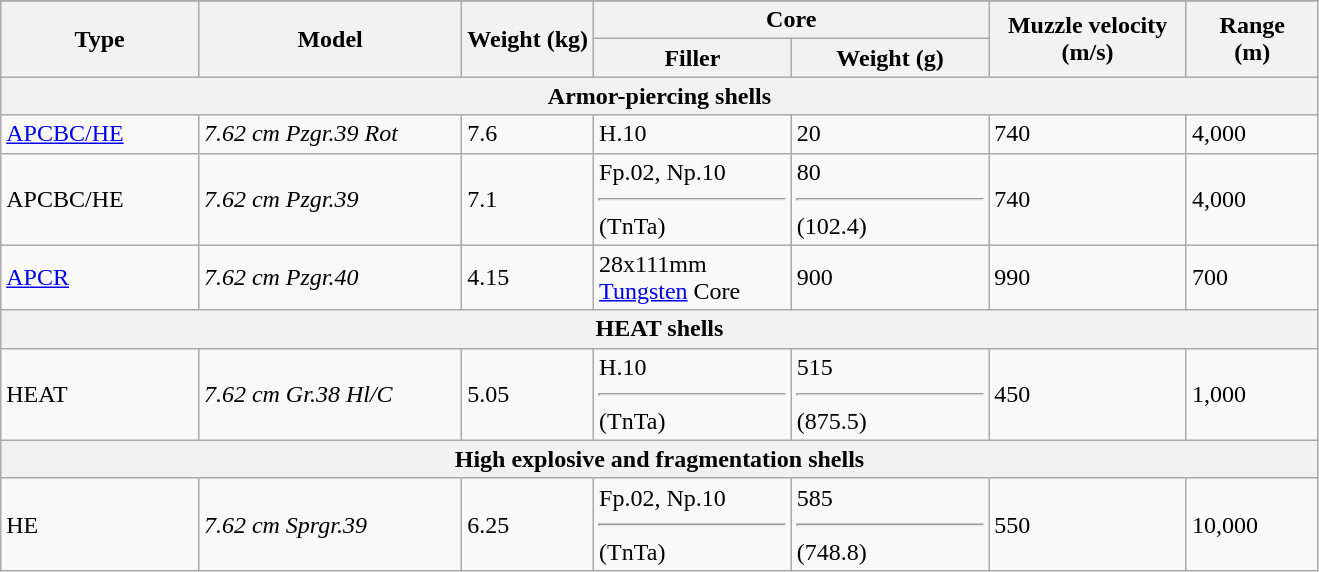<table class="wikitable">
<tr>
</tr>
<tr>
<th width="15%"; rowspan="2">Type</th>
<th width="20%"; rowspan="2">Model</th>
<th width="10%"; rowspan="2">Weight (kg)</th>
<th width="30%"; colspan="2">Core</th>
<th width="15%"; rowspan="2">Muzzle velocity<br>(m/s)</th>
<th width="10%"; rowspan="2">Range<br>(m)</th>
</tr>
<tr>
<th width="15%";>Filler</th>
<th width="15%">Weight (g)</th>
</tr>
<tr>
<th colspan="7">Armor-piercing shells</th>
</tr>
<tr>
<td style=" text-align:left"><a href='#'>APCBC/HE</a></td>
<td><em>7.62 cm Pzgr.39 Rot</em></td>
<td>7.6</td>
<td>H.10</td>
<td>20</td>
<td>740</td>
<td>4,000</td>
</tr>
<tr>
<td style=" text-align:left">APCBC/HE</td>
<td><em>7.62 cm Pzgr.39</em></td>
<td>7.1</td>
<td>Fp.02, Np.10<hr>(TnTa)</td>
<td>80<hr>(102.4)</td>
<td>740</td>
<td>4,000</td>
</tr>
<tr>
<td style=" text-align:left"><a href='#'>APCR</a></td>
<td><em>7.62 cm Pzgr.40</em></td>
<td>4.15</td>
<td>28x111mm<br><a href='#'>Tungsten</a> Core</td>
<td>900</td>
<td>990</td>
<td>700</td>
</tr>
<tr>
<th colspan="7">HEAT shells</th>
</tr>
<tr>
<td style=" text-align:left">HEAT</td>
<td><em>7.62 cm Gr.38 Hl/С</em></td>
<td>5.05</td>
<td>H.10<hr>(TnTa)</td>
<td>515<hr>(875.5)</td>
<td>450</td>
<td>1,000</td>
</tr>
<tr>
<th colspan="7">High explosive and fragmentation shells</th>
</tr>
<tr>
<td style=" text-align:left">HE</td>
<td><em>7.62 cm Sprgr.39</em></td>
<td>6.25</td>
<td>Fp.02, Np.10<hr>(TnTa)</td>
<td>585<hr>(748.8)</td>
<td>550</td>
<td>10,000</td>
</tr>
</table>
